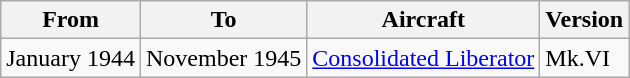<table class="wikitable">
<tr>
<th>From</th>
<th>To</th>
<th>Aircraft</th>
<th>Version</th>
</tr>
<tr>
<td>January 1944</td>
<td>November 1945</td>
<td><a href='#'>Consolidated Liberator</a></td>
<td>Mk.VI</td>
</tr>
</table>
